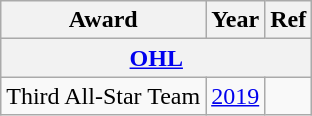<table class="wikitable">
<tr>
<th>Award</th>
<th>Year</th>
<th>Ref</th>
</tr>
<tr>
<th colspan="3"><a href='#'>OHL</a></th>
</tr>
<tr>
<td>Third All-Star Team</td>
<td><a href='#'>2019</a></td>
<td></td>
</tr>
</table>
